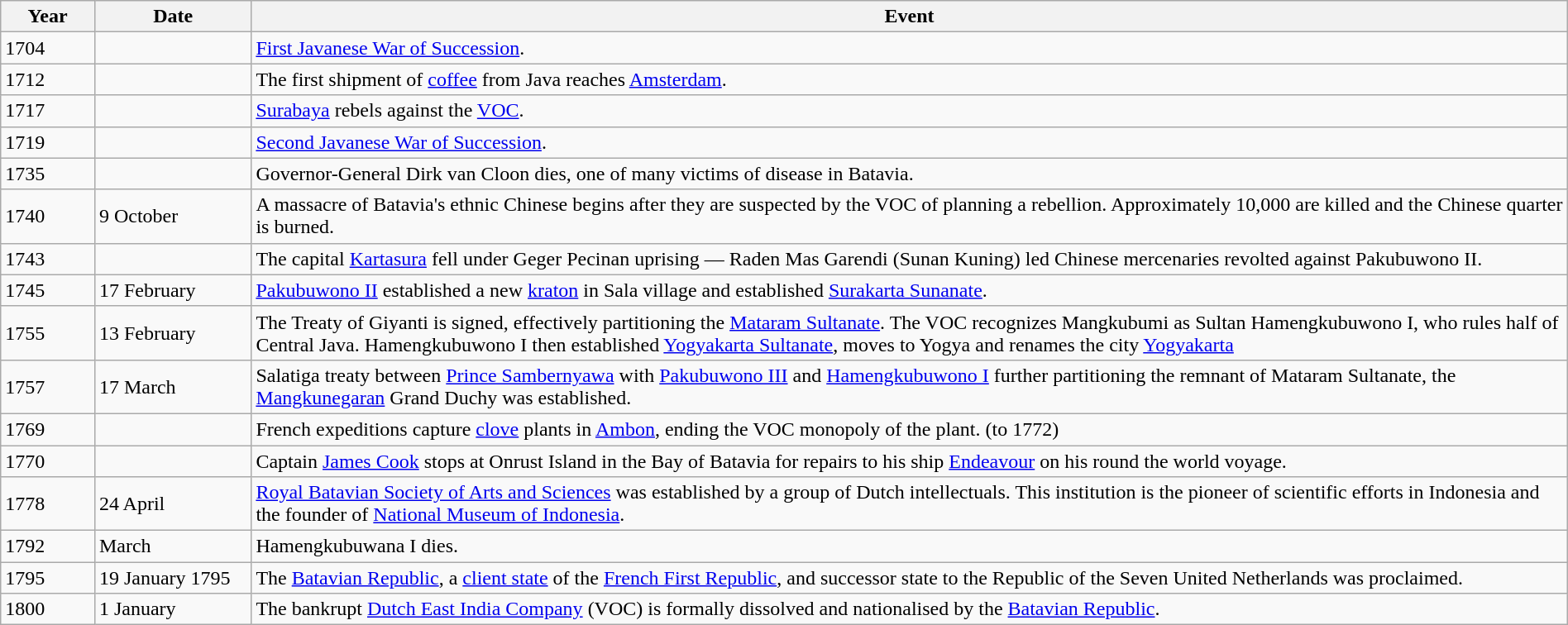<table class="wikitable" width="100%">
<tr>
<th style="width:6%">Year</th>
<th style="width:10%">Date</th>
<th>Event</th>
</tr>
<tr>
<td>1704</td>
<td></td>
<td><a href='#'>First Javanese War of Succession</a>.</td>
</tr>
<tr>
<td>1712</td>
<td></td>
<td>The first shipment of <a href='#'>coffee</a> from Java reaches <a href='#'>Amsterdam</a>.</td>
</tr>
<tr>
<td>1717</td>
<td></td>
<td><a href='#'>Surabaya</a> rebels against the <a href='#'>VOC</a>.</td>
</tr>
<tr>
<td>1719</td>
<td></td>
<td><a href='#'>Second Javanese War of Succession</a>.</td>
</tr>
<tr>
<td>1735</td>
<td></td>
<td>Governor-General Dirk van Cloon dies, one of many victims of disease in Batavia.</td>
</tr>
<tr>
<td>1740</td>
<td>9 October</td>
<td>A massacre of Batavia's ethnic Chinese begins after they are suspected by the VOC of planning a rebellion. Approximately 10,000 are killed and the Chinese quarter is burned.</td>
</tr>
<tr>
<td>1743</td>
<td></td>
<td>The capital <a href='#'>Kartasura</a> fell under Geger Pecinan uprising — Raden Mas Garendi (Sunan Kuning) led Chinese mercenaries revolted against Pakubuwono II.</td>
</tr>
<tr>
<td>1745</td>
<td>17 February</td>
<td><a href='#'>Pakubuwono II</a> established a new <a href='#'>kraton</a> in Sala village and established <a href='#'>Surakarta Sunanate</a>.</td>
</tr>
<tr>
<td>1755</td>
<td>13 February</td>
<td>The Treaty of Giyanti is signed, effectively partitioning the <a href='#'>Mataram Sultanate</a>. The VOC recognizes Mangkubumi as Sultan Hamengkubuwono I, who rules half of Central Java. Hamengkubuwono I then established <a href='#'>Yogyakarta Sultanate</a>, moves to Yogya and renames the city <a href='#'>Yogyakarta</a></td>
</tr>
<tr>
<td>1757</td>
<td>17 March</td>
<td>Salatiga treaty between <a href='#'>Prince Sambernyawa</a> with <a href='#'>Pakubuwono III</a> and <a href='#'>Hamengkubuwono I</a> further partitioning the remnant of Mataram Sultanate, the <a href='#'>Mangkunegaran</a> Grand Duchy was established.</td>
</tr>
<tr>
<td>1769</td>
<td></td>
<td>French expeditions capture <a href='#'>clove</a> plants in <a href='#'>Ambon</a>, ending the VOC monopoly of the plant. (to 1772)</td>
</tr>
<tr>
<td>1770</td>
<td></td>
<td>Captain <a href='#'>James Cook</a> stops at Onrust Island in the Bay of Batavia for repairs to his ship <a href='#'>Endeavour</a> on his round the world voyage.</td>
</tr>
<tr>
<td>1778</td>
<td>24 April</td>
<td><a href='#'>Royal Batavian Society of Arts and Sciences</a> was established by a group of Dutch intellectuals. This institution is the pioneer of scientific efforts in Indonesia and the founder of <a href='#'>National Museum of Indonesia</a>.</td>
</tr>
<tr>
<td>1792</td>
<td>March</td>
<td>Hamengkubuwana I dies.</td>
</tr>
<tr>
<td>1795</td>
<td>19 January 1795</td>
<td>The <a href='#'>Batavian Republic</a>, a <a href='#'>client state</a> of the <a href='#'>French First Republic</a>, and successor state to the Republic of the Seven United Netherlands was proclaimed.</td>
</tr>
<tr>
<td>1800</td>
<td>1 January</td>
<td>The bankrupt <a href='#'>Dutch East India Company</a> (VOC) is formally dissolved and nationalised by the <a href='#'>Batavian Republic</a>.</td>
</tr>
</table>
